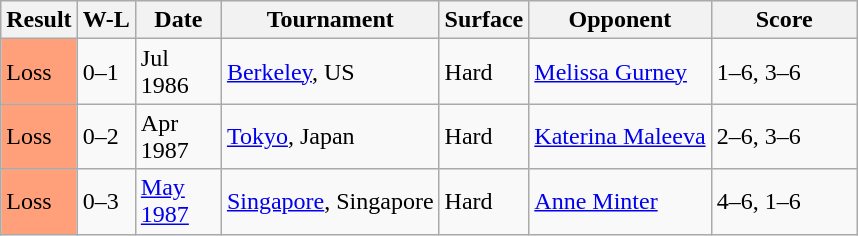<table class="sortable wikitable">
<tr bgcolor="#efefef">
<th>Result</th>
<th>W-L</th>
<th style="width:50px">Date</th>
<th>Tournament</th>
<th>Surface</th>
<th>Opponent</th>
<th style="width:90px" class="unsortable">Score</th>
</tr>
<tr>
<td style="background:#ffa07a;">Loss</td>
<td>0–1</td>
<td>Jul 1986</td>
<td><a href='#'>Berkeley</a>, US</td>
<td>Hard</td>
<td> <a href='#'>Melissa Gurney</a></td>
<td>1–6, 3–6</td>
</tr>
<tr>
<td style="background:#ffa07a;">Loss</td>
<td>0–2</td>
<td>Apr 1987</td>
<td><a href='#'>Tokyo</a>, Japan</td>
<td>Hard</td>
<td> <a href='#'>Katerina Maleeva</a></td>
<td>2–6, 3–6</td>
</tr>
<tr =>
<td style="background:#ffa07a;">Loss</td>
<td>0–3</td>
<td><a href='#'>May 1987</a></td>
<td><a href='#'>Singapore</a>, Singapore</td>
<td>Hard</td>
<td> <a href='#'>Anne Minter</a></td>
<td>4–6, 1–6</td>
</tr>
</table>
